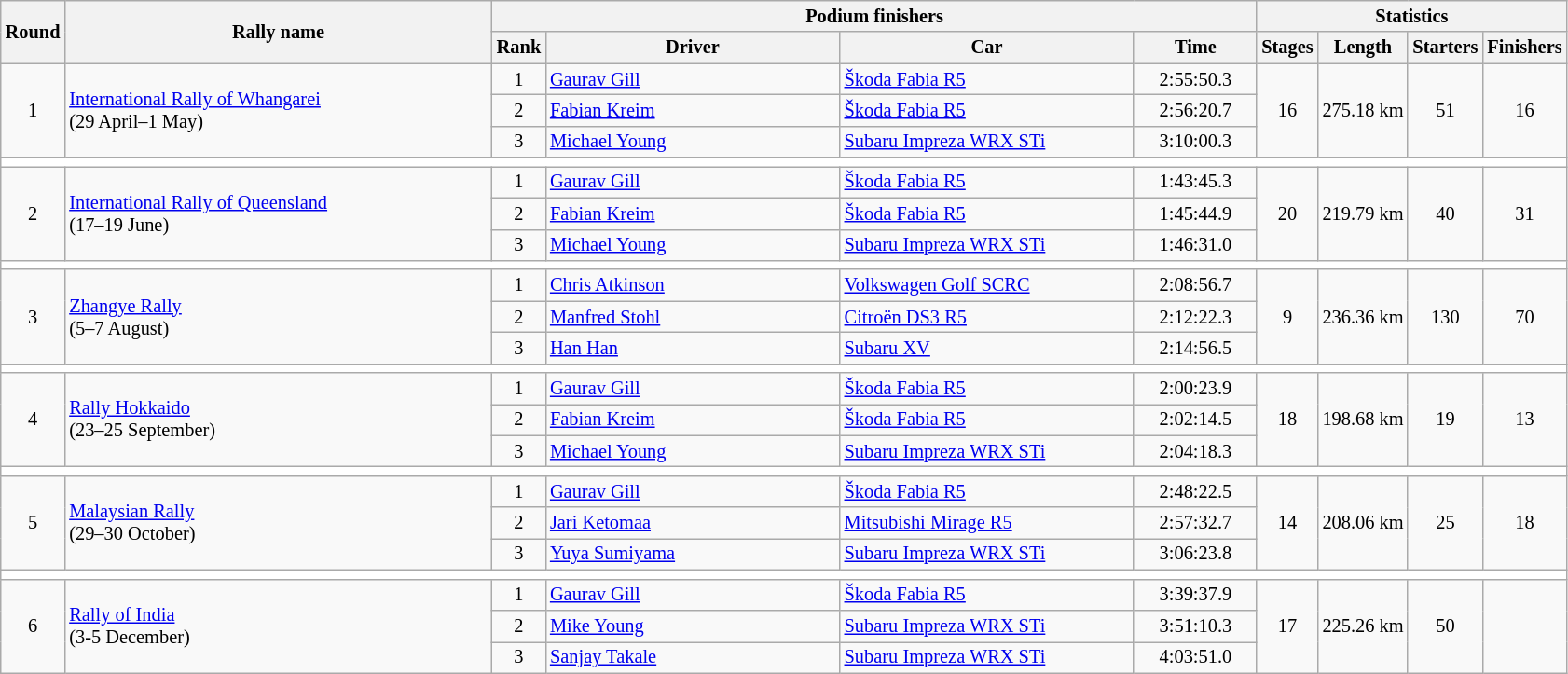<table class="wikitable" style="font-size:85%;">
<tr>
<th rowspan=2>Round</th>
<th style="width:22em" rowspan=2>Rally name</th>
<th colspan=4>Podium finishers</th>
<th colspan=4>Statistics</th>
</tr>
<tr>
<th>Rank</th>
<th style="width:15em">Driver</th>
<th style="width:15em">Car</th>
<th style="width:6em">Time</th>
<th>Stages</th>
<th>Length</th>
<th>Starters</th>
<th>Finishers</th>
</tr>
<tr>
<td rowspan=3 align=center>1</td>
<td rowspan=3> <a href='#'>International Rally of Whangarei</a><br>(29 April–1 May)</td>
<td align=center>1</td>
<td> <a href='#'>Gaurav Gill</a></td>
<td><a href='#'>Škoda Fabia R5</a></td>
<td align=center>2:55:50.3</td>
<td rowspan=3 align=center>16</td>
<td rowspan=3 align=center>275.18 km</td>
<td rowspan=3 align=center>51</td>
<td rowspan=3 align=center>16</td>
</tr>
<tr>
<td align=center>2</td>
<td> <a href='#'>Fabian Kreim</a></td>
<td><a href='#'>Škoda Fabia R5</a></td>
<td align=center>2:56:20.7</td>
</tr>
<tr>
<td align=center>3</td>
<td> <a href='#'>Michael Young</a></td>
<td><a href='#'>Subaru Impreza WRX STi</a></td>
<td align=center>3:10:00.3</td>
</tr>
<tr style="background:white;">
<td colspan="12"></td>
</tr>
<tr>
<td rowspan=3 align=center>2</td>
<td rowspan=3> <a href='#'>International Rally of Queensland</a><br>(17–19 June)</td>
<td align=center>1</td>
<td> <a href='#'>Gaurav Gill</a></td>
<td><a href='#'>Škoda Fabia R5</a></td>
<td align=center>1:43:45.3</td>
<td rowspan=3 align=center>20</td>
<td rowspan=3 align=center>219.79 km</td>
<td rowspan=3 align=center>40</td>
<td rowspan=3 align=center>31</td>
</tr>
<tr>
<td align=center>2</td>
<td> <a href='#'>Fabian Kreim</a></td>
<td><a href='#'>Škoda Fabia R5</a></td>
<td align=center>1:45:44.9</td>
</tr>
<tr>
<td align=center>3</td>
<td> <a href='#'>Michael Young</a></td>
<td><a href='#'>Subaru Impreza WRX STi</a></td>
<td align=center>1:46:31.0</td>
</tr>
<tr style="background:white;">
<td colspan="12"></td>
</tr>
<tr>
<td rowspan=3 align=center>3</td>
<td rowspan=3> <a href='#'>Zhangye Rally</a><br>(5–7 August)</td>
<td align=center>1</td>
<td> <a href='#'>Chris Atkinson</a></td>
<td><a href='#'>Volkswagen Golf SCRC</a></td>
<td align=center>2:08:56.7</td>
<td rowspan=3 align=center>9</td>
<td rowspan=3 align=center>236.36 km</td>
<td rowspan=3 align=center>130</td>
<td rowspan=3 align=center>70</td>
</tr>
<tr>
<td align=center>2</td>
<td> <a href='#'>Manfred Stohl</a></td>
<td><a href='#'>Citroën DS3 R5</a></td>
<td align=center>2:12:22.3</td>
</tr>
<tr>
<td align=center>3</td>
<td> <a href='#'>Han Han</a></td>
<td><a href='#'>Subaru XV</a></td>
<td align=center>2:14:56.5</td>
</tr>
<tr style="background:white;">
<td colspan="12"></td>
</tr>
<tr>
<td rowspan=3 align=center>4</td>
<td rowspan=3> <a href='#'>Rally Hokkaido</a><br>(23–25 September)</td>
<td align=center>1</td>
<td> <a href='#'>Gaurav Gill</a></td>
<td><a href='#'>Škoda Fabia R5</a></td>
<td align=center>2:00:23.9</td>
<td rowspan=3 align=center>18</td>
<td rowspan=3 align=center>198.68 km</td>
<td rowspan=3 align=center>19</td>
<td rowspan=3 align=center>13</td>
</tr>
<tr>
<td align=center>2</td>
<td> <a href='#'>Fabian Kreim</a></td>
<td><a href='#'>Škoda Fabia R5</a></td>
<td align=center>2:02:14.5</td>
</tr>
<tr>
<td align=center>3</td>
<td> <a href='#'>Michael Young</a></td>
<td><a href='#'>Subaru Impreza WRX STi</a></td>
<td align=center>2:04:18.3</td>
</tr>
<tr style="background:white;">
<td colspan="12"></td>
</tr>
<tr>
<td rowspan=3 align=center>5</td>
<td rowspan=3> <a href='#'>Malaysian Rally</a><br>(29–30 October)</td>
<td align=center>1</td>
<td> <a href='#'>Gaurav Gill</a></td>
<td><a href='#'>Škoda Fabia R5</a></td>
<td align=center>2:48:22.5</td>
<td rowspan=3 align=center>14</td>
<td rowspan=3 align=center>208.06 km</td>
<td rowspan=3 align=center>25</td>
<td rowspan=3 align=center>18</td>
</tr>
<tr>
<td align=center>2</td>
<td> <a href='#'>Jari Ketomaa</a></td>
<td><a href='#'>Mitsubishi Mirage R5</a></td>
<td align=center>2:57:32.7</td>
</tr>
<tr>
<td align=center>3</td>
<td> <a href='#'>Yuya Sumiyama</a></td>
<td><a href='#'>Subaru Impreza WRX STi</a></td>
<td align=center>3:06:23.8</td>
</tr>
<tr style="background:white;">
<td colspan="12"></td>
</tr>
<tr>
<td rowspan=3 align=center>6</td>
<td rowspan=3> <a href='#'>Rally of India</a><br>(3-5 December)</td>
<td align=center>1</td>
<td> <a href='#'>Gaurav Gill</a></td>
<td><a href='#'>Škoda Fabia R5</a></td>
<td align=center>3:39:37.9</td>
<td rowspan=3 align=center>17</td>
<td rowspan=3 align=center>225.26 km</td>
<td rowspan=3 align=center>50</td>
<td rowspan=3 align=center></td>
</tr>
<tr>
<td align=center>2</td>
<td> <a href='#'>Mike Young</a></td>
<td><a href='#'>Subaru Impreza WRX STi</a></td>
<td align=center>3:51:10.3</td>
</tr>
<tr>
<td align=center>3</td>
<td> <a href='#'>Sanjay Takale</a></td>
<td><a href='#'>Subaru Impreza WRX STi</a></td>
<td align=center>4:03:51.0</td>
</tr>
</table>
